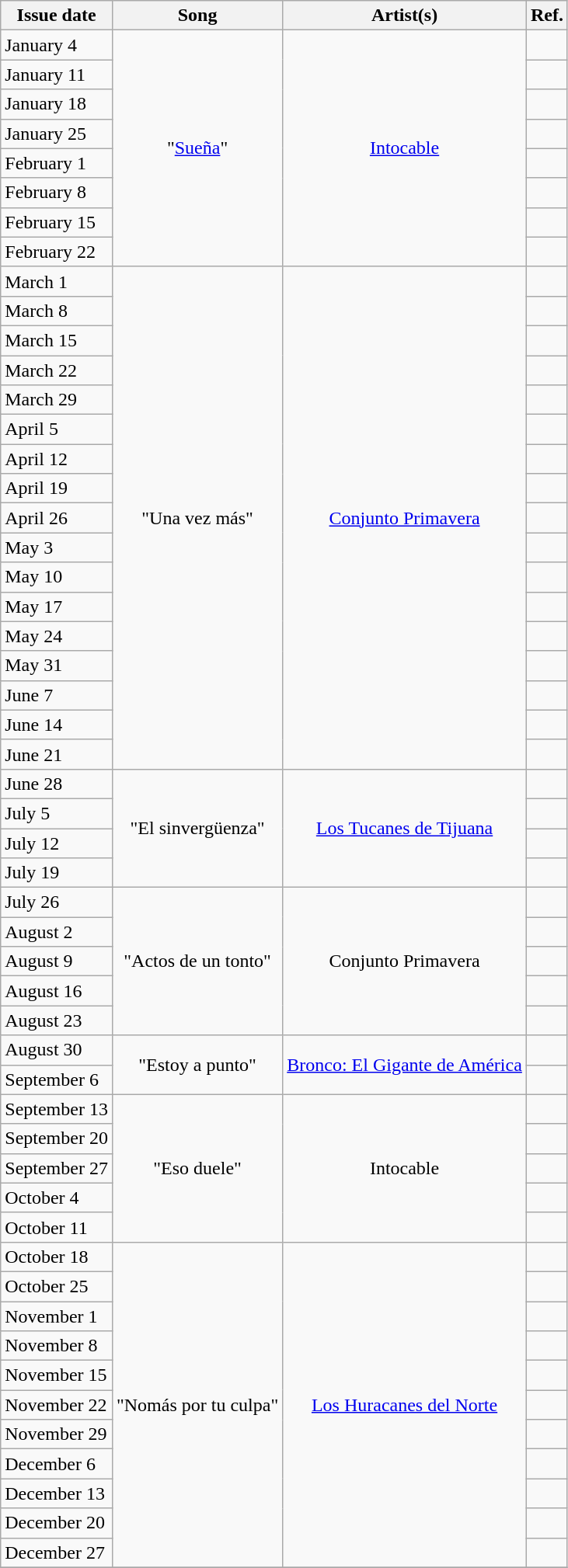<table class="wikitable">
<tr>
<th>Issue date</th>
<th>Song</th>
<th>Artist(s)</th>
<th>Ref.</th>
</tr>
<tr>
<td>January 4</td>
<td style="text-align: center;" rowspan="8">"<a href='#'>Sueña</a>"</td>
<td style="text-align: center;" rowspan="8"><a href='#'>Intocable</a></td>
<td style="text-align: center;"></td>
</tr>
<tr>
<td>January 11</td>
<td style="text-align: center;"></td>
</tr>
<tr>
<td>January 18</td>
<td style="text-align: center;"></td>
</tr>
<tr>
<td>January 25</td>
<td style="text-align: center;"></td>
</tr>
<tr>
<td>February 1</td>
<td style="text-align: center;"></td>
</tr>
<tr>
<td>February 8</td>
<td style="text-align: center;"></td>
</tr>
<tr>
<td>February 15</td>
<td style="text-align: center;"></td>
</tr>
<tr>
<td>February 22</td>
<td style="text-align: center;"></td>
</tr>
<tr>
<td>March 1</td>
<td style="text-align: center;" rowspan="17">"Una vez más"</td>
<td style="text-align: center;" rowspan="17"><a href='#'>Conjunto Primavera</a></td>
<td style="text-align: center;"></td>
</tr>
<tr>
<td>March 8</td>
<td style="text-align: center;"></td>
</tr>
<tr>
<td>March 15</td>
<td style="text-align: center;"></td>
</tr>
<tr>
<td>March 22</td>
<td style="text-align: center;"></td>
</tr>
<tr>
<td>March 29</td>
<td style="text-align: center;"></td>
</tr>
<tr>
<td>April 5</td>
<td style="text-align: center;"></td>
</tr>
<tr>
<td>April 12</td>
<td style="text-align: center;"></td>
</tr>
<tr>
<td>April 19</td>
<td style="text-align: center;"></td>
</tr>
<tr>
<td>April 26</td>
<td style="text-align: center;"></td>
</tr>
<tr>
<td>May 3</td>
<td style="text-align: center;"></td>
</tr>
<tr>
<td>May 10</td>
<td style="text-align: center;"></td>
</tr>
<tr>
<td>May 17</td>
<td style="text-align: center;"></td>
</tr>
<tr>
<td>May 24</td>
<td style="text-align: center;"></td>
</tr>
<tr>
<td>May 31</td>
<td style="text-align: center;"></td>
</tr>
<tr>
<td>June 7</td>
<td style="text-align: center;"></td>
</tr>
<tr>
<td>June 14</td>
<td style="text-align: center;"></td>
</tr>
<tr>
<td>June 21</td>
<td style="text-align: center;"></td>
</tr>
<tr>
<td>June 28</td>
<td style="text-align: center;" rowspan="4">"El sinvergüenza"</td>
<td style="text-align: center;" rowspan="4"><a href='#'>Los Tucanes de Tijuana</a></td>
<td style="text-align: center;"></td>
</tr>
<tr>
<td>July 5</td>
<td style="text-align: center;"></td>
</tr>
<tr>
<td>July 12</td>
<td style="text-align: center;"></td>
</tr>
<tr>
<td>July 19</td>
<td style="text-align: center;"></td>
</tr>
<tr>
<td>July 26</td>
<td style="text-align: center;" rowspan="5">"Actos de un tonto"</td>
<td style="text-align: center;" rowspan="5">Conjunto Primavera</td>
<td style="text-align: center;"></td>
</tr>
<tr>
<td>August 2</td>
<td style="text-align: center;"></td>
</tr>
<tr>
<td>August 9</td>
<td style="text-align: center;"></td>
</tr>
<tr>
<td>August 16</td>
<td style="text-align: center;"></td>
</tr>
<tr>
<td>August 23</td>
<td style="text-align: center;"></td>
</tr>
<tr>
<td>August 30</td>
<td style="text-align: center;" rowspan="2">"Estoy a punto"</td>
<td style="text-align: center;" rowspan="2"><a href='#'>Bronco: El Gigante de América</a></td>
<td style="text-align: center;"></td>
</tr>
<tr>
<td>September 6</td>
<td style="text-align: center;"></td>
</tr>
<tr>
<td>September 13</td>
<td style="text-align: center;" rowspan="5">"Eso duele"</td>
<td style="text-align: center;" rowspan="5">Intocable</td>
<td style="text-align: center;"></td>
</tr>
<tr>
<td>September 20</td>
<td style="text-align: center;"></td>
</tr>
<tr>
<td>September 27</td>
<td style="text-align: center;"></td>
</tr>
<tr>
<td>October 4</td>
<td style="text-align: center;"></td>
</tr>
<tr>
<td>October 11</td>
<td style="text-align: center;"></td>
</tr>
<tr>
<td>October 18</td>
<td style="text-align: center;" rowspan="11">"Nomás por tu culpa"</td>
<td style="text-align: center;" rowspan="11"><a href='#'>Los Huracanes del Norte</a></td>
<td style="text-align: center;"></td>
</tr>
<tr>
<td>October 25</td>
<td style="text-align: center;"></td>
</tr>
<tr>
<td>November 1</td>
<td style="text-align: center;"></td>
</tr>
<tr>
<td>November 8</td>
<td style="text-align: center;"></td>
</tr>
<tr>
<td>November 15</td>
<td style="text-align: center;"></td>
</tr>
<tr>
<td>November 22</td>
<td style="text-align: center;"></td>
</tr>
<tr>
<td>November 29</td>
<td style="text-align: center;"></td>
</tr>
<tr>
<td>December 6</td>
<td style="text-align: center;"></td>
</tr>
<tr>
<td>December 13</td>
<td style="text-align: center;"></td>
</tr>
<tr>
<td>December 20</td>
<td style="text-align: center;"></td>
</tr>
<tr>
<td>December 27</td>
<td style="text-align: center;"></td>
</tr>
<tr>
</tr>
</table>
